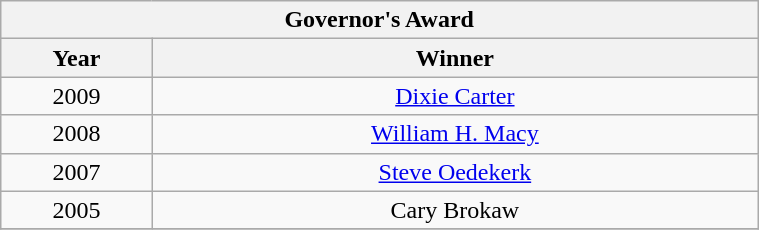<table class="wikitable" width="40%">
<tr>
<th colspan="2" align="center">Governor's Award</th>
</tr>
<tr>
<th width="20%">Year</th>
<th width="80%">Winner</th>
</tr>
<tr>
<td align="center">2009</td>
<td align="center"><a href='#'>Dixie Carter</a></td>
</tr>
<tr>
<td align="center">2008</td>
<td align="center"><a href='#'>William H. Macy</a></td>
</tr>
<tr>
<td align="center">2007</td>
<td align="center"><a href='#'>Steve Oedekerk</a></td>
</tr>
<tr>
<td align="center">2005</td>
<td align="center">Cary Brokaw</td>
</tr>
<tr>
</tr>
</table>
